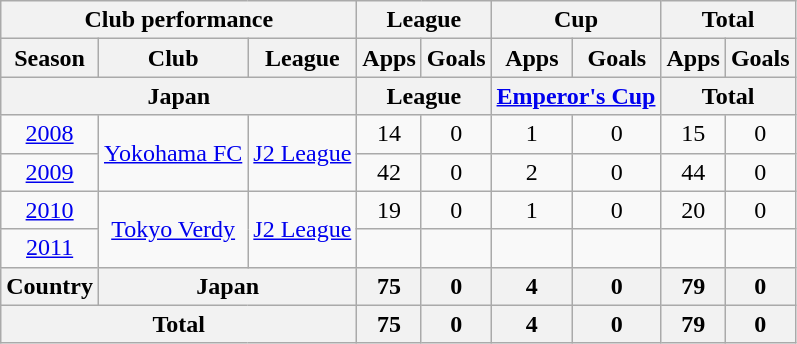<table class="wikitable" style="text-align:center;">
<tr>
<th colspan=3>Club performance</th>
<th colspan=2>League</th>
<th colspan=2>Cup</th>
<th colspan=2>Total</th>
</tr>
<tr>
<th>Season</th>
<th>Club</th>
<th>League</th>
<th>Apps</th>
<th>Goals</th>
<th>Apps</th>
<th>Goals</th>
<th>Apps</th>
<th>Goals</th>
</tr>
<tr>
<th colspan=3>Japan</th>
<th colspan=2>League</th>
<th colspan=2><a href='#'>Emperor's Cup</a></th>
<th colspan=2>Total</th>
</tr>
<tr>
<td><a href='#'>2008</a></td>
<td rowspan="2"><a href='#'>Yokohama FC</a></td>
<td rowspan="2"><a href='#'>J2 League</a></td>
<td>14</td>
<td>0</td>
<td>1</td>
<td>0</td>
<td>15</td>
<td>0</td>
</tr>
<tr>
<td><a href='#'>2009</a></td>
<td>42</td>
<td>0</td>
<td>2</td>
<td>0</td>
<td>44</td>
<td>0</td>
</tr>
<tr>
<td><a href='#'>2010</a></td>
<td rowspan="2"><a href='#'>Tokyo Verdy</a></td>
<td rowspan="2"><a href='#'>J2 League</a></td>
<td>19</td>
<td>0</td>
<td>1</td>
<td>0</td>
<td>20</td>
<td>0</td>
</tr>
<tr>
<td><a href='#'>2011</a></td>
<td></td>
<td></td>
<td></td>
<td></td>
<td></td>
<td></td>
</tr>
<tr>
<th rowspan=1>Country</th>
<th colspan=2>Japan</th>
<th>75</th>
<th>0</th>
<th>4</th>
<th>0</th>
<th>79</th>
<th>0</th>
</tr>
<tr>
<th colspan=3>Total</th>
<th>75</th>
<th>0</th>
<th>4</th>
<th>0</th>
<th>79</th>
<th>0</th>
</tr>
</table>
